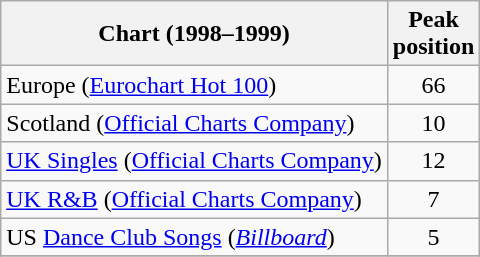<table class="wikitable sortable">
<tr>
<th align="center">Chart (1998–1999)</th>
<th align="center">Peak<br>position</th>
</tr>
<tr>
<td>Europe (<a href='#'>Eurochart Hot 100</a>)</td>
<td align="center">66</td>
</tr>
<tr>
<td>Scotland (<a href='#'>Official Charts Company</a>)</td>
<td align="center">10</td>
</tr>
<tr>
<td><a href='#'>UK Singles</a> (<a href='#'>Official Charts Company</a>)</td>
<td align="center">12</td>
</tr>
<tr>
<td><a href='#'>UK R&B</a> (<a href='#'>Official Charts Company</a>)</td>
<td align="center">7</td>
</tr>
<tr>
<td>US <a href='#'>Dance Club Songs</a> (<em><a href='#'>Billboard</a></em>)</td>
<td align="center">5</td>
</tr>
<tr>
</tr>
</table>
